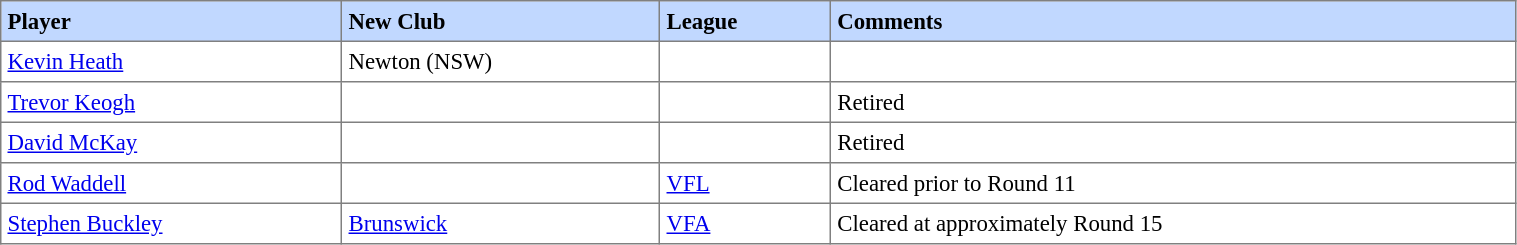<table border="1" cellpadding="4" cellspacing="0"  style="text-align:left; font-size:95%; border-collapse:collapse; width:80%;">
<tr style="background:#C1D8FF;">
<th>Player</th>
<th>New Club</th>
<th>League</th>
<th>Comments</th>
</tr>
<tr>
<td> <a href='#'>Kevin Heath</a></td>
<td>Newton (NSW)</td>
<td></td>
<td></td>
</tr>
<tr>
<td> <a href='#'>Trevor Keogh</a></td>
<td></td>
<td></td>
<td>Retired</td>
</tr>
<tr>
<td> <a href='#'>David McKay</a></td>
<td></td>
<td></td>
<td>Retired</td>
</tr>
<tr>
<td> <a href='#'>Rod Waddell</a></td>
<td></td>
<td><a href='#'>VFL</a></td>
<td>Cleared prior to Round 11</td>
</tr>
<tr>
<td> <a href='#'>Stephen Buckley</a></td>
<td><a href='#'>Brunswick</a></td>
<td><a href='#'>VFA</a></td>
<td>Cleared at approximately Round 15</td>
</tr>
</table>
